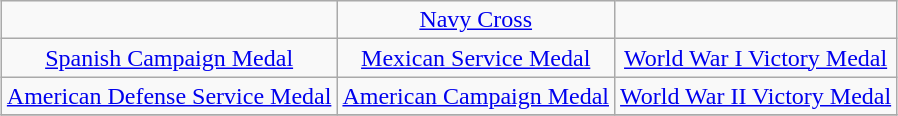<table class="wikitable" style="margin:1em auto; text-align:center;">
<tr>
<td></td>
<td><a href='#'>Navy Cross</a></td>
<td></td>
</tr>
<tr>
<td><a href='#'>Spanish Campaign Medal</a></td>
<td><a href='#'>Mexican Service Medal</a></td>
<td><a href='#'>World War I Victory Medal</a></td>
</tr>
<tr>
<td><a href='#'>American Defense Service Medal</a></td>
<td><a href='#'>American Campaign Medal</a></td>
<td><a href='#'>World War II Victory Medal</a></td>
</tr>
<tr>
</tr>
</table>
